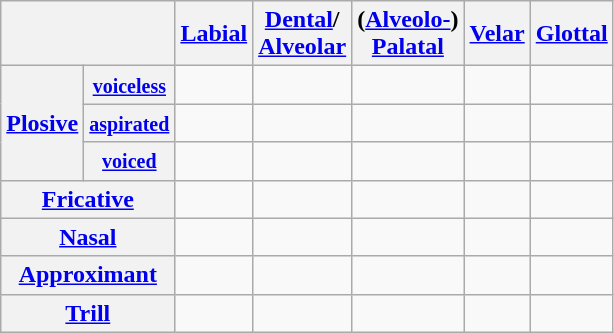<table class="wikitable" style="text-align:center">
<tr>
<th colspan="2"></th>
<th><a href='#'>Labial</a></th>
<th><a href='#'>Dental</a>/<br><a href='#'>Alveolar</a></th>
<th>(<a href='#'>Alveolo-</a>)<br><a href='#'>Palatal</a></th>
<th><a href='#'>Velar</a></th>
<th><a href='#'>Glottal</a></th>
</tr>
<tr>
<th rowspan="3"><a href='#'>Plosive</a></th>
<th><small><a href='#'>voiceless</a></small></th>
<td></td>
<td></td>
<td></td>
<td></td>
<td></td>
</tr>
<tr>
<th><small><a href='#'>aspirated</a></small></th>
<td></td>
<td></td>
<td></td>
<td></td>
<td></td>
</tr>
<tr>
<th><small><a href='#'>voiced</a></small></th>
<td></td>
<td></td>
<td></td>
<td></td>
<td></td>
</tr>
<tr>
<th colspan="2"><a href='#'>Fricative</a></th>
<td></td>
<td></td>
<td></td>
<td></td>
<td></td>
</tr>
<tr>
<th colspan="2"><a href='#'>Nasal</a></th>
<td></td>
<td></td>
<td></td>
<td></td>
<td></td>
</tr>
<tr>
<th colspan="2"><a href='#'>Approximant</a></th>
<td></td>
<td></td>
<td></td>
<td></td>
<td></td>
</tr>
<tr>
<th colspan="2"><a href='#'>Trill</a></th>
<td></td>
<td></td>
<td></td>
<td></td>
<td></td>
</tr>
</table>
